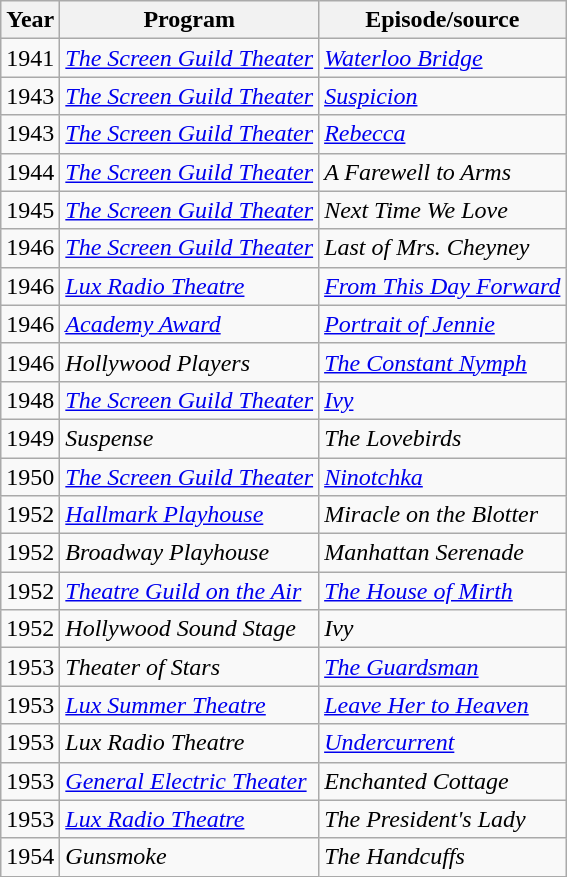<table class="wikitable">
<tr>
<th>Year</th>
<th>Program</th>
<th>Episode/source</th>
</tr>
<tr>
<td>1941</td>
<td><em><a href='#'>The Screen Guild Theater</a></em></td>
<td><em><a href='#'>Waterloo Bridge</a></em></td>
</tr>
<tr>
<td>1943</td>
<td><em><a href='#'>The Screen Guild Theater</a></em></td>
<td><em><a href='#'>Suspicion</a></em></td>
</tr>
<tr>
<td>1943</td>
<td><em><a href='#'>The Screen Guild Theater</a></em></td>
<td><em><a href='#'>Rebecca</a></em></td>
</tr>
<tr>
<td>1944</td>
<td><em><a href='#'>The Screen Guild Theater</a></em></td>
<td><em>A Farewell to Arms</em></td>
</tr>
<tr>
<td>1945</td>
<td><em><a href='#'>The Screen Guild Theater</a></em></td>
<td><em>Next Time We Love</em></td>
</tr>
<tr>
<td>1946</td>
<td><em><a href='#'>The Screen Guild Theater</a></em></td>
<td><em>Last of Mrs. Cheyney</em></td>
</tr>
<tr>
<td>1946</td>
<td><em><a href='#'>Lux Radio Theatre</a></em></td>
<td><em><a href='#'>From This Day Forward</a></em></td>
</tr>
<tr>
<td>1946</td>
<td><em><a href='#'>Academy Award</a></em></td>
<td><em><a href='#'>Portrait of Jennie</a></em></td>
</tr>
<tr>
<td>1946</td>
<td><em>Hollywood Players</em></td>
<td><em><a href='#'>The Constant Nymph</a></em></td>
</tr>
<tr>
<td>1948</td>
<td><em><a href='#'>The Screen Guild Theater</a></em></td>
<td><em><a href='#'>Ivy</a></em></td>
</tr>
<tr>
<td>1949</td>
<td><em>Suspense</em></td>
<td><em>The Lovebirds</em></td>
</tr>
<tr>
<td>1950</td>
<td><em><a href='#'>The Screen Guild Theater</a></em></td>
<td><em><a href='#'>Ninotchka</a></em></td>
</tr>
<tr>
<td>1952</td>
<td><em><a href='#'>Hallmark Playhouse</a></em></td>
<td><em>Miracle on the Blotter</em></td>
</tr>
<tr>
<td>1952</td>
<td><em>Broadway Playhouse</em></td>
<td><em>Manhattan Serenade</em></td>
</tr>
<tr>
<td>1952</td>
<td><em><a href='#'>Theatre Guild on the Air</a></em></td>
<td><em><a href='#'>The House of Mirth</a></em></td>
</tr>
<tr>
<td>1952</td>
<td><em>Hollywood Sound Stage</em></td>
<td><em>Ivy</em></td>
</tr>
<tr>
<td>1953</td>
<td><em>Theater of Stars</em></td>
<td><em><a href='#'>The Guardsman</a></em></td>
</tr>
<tr>
<td>1953</td>
<td><em><a href='#'>Lux Summer Theatre</a></em></td>
<td><em><a href='#'>Leave Her to Heaven</a></em></td>
</tr>
<tr>
<td>1953</td>
<td><em>Lux Radio Theatre</em></td>
<td><em><a href='#'>Undercurrent</a></em></td>
</tr>
<tr>
<td>1953</td>
<td><em><a href='#'>General Electric Theater</a></em></td>
<td><em>Enchanted Cottage</em></td>
</tr>
<tr>
<td>1953</td>
<td><em><a href='#'>Lux Radio Theatre</a></em></td>
<td><em>The President's Lady</em></td>
</tr>
<tr>
<td>1954</td>
<td><em>Gunsmoke</em></td>
<td><em>The Handcuffs</em></td>
</tr>
</table>
